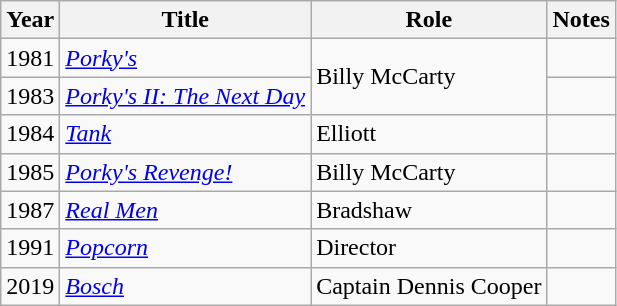<table class="wikitable">
<tr>
<th>Year</th>
<th>Title</th>
<th>Role</th>
<th>Notes</th>
</tr>
<tr>
<td>1981</td>
<td><em><a href='#'>Porky's</a></em></td>
<td rowspan="2">Billy McCarty</td>
<td></td>
</tr>
<tr>
<td>1983</td>
<td><em><a href='#'>Porky's II: The Next Day</a></em></td>
<td></td>
</tr>
<tr>
<td>1984</td>
<td><em><a href='#'>Tank</a></em></td>
<td>Elliott</td>
<td></td>
</tr>
<tr>
<td>1985</td>
<td><em><a href='#'>Porky's Revenge!</a></em></td>
<td>Billy McCarty</td>
<td></td>
</tr>
<tr>
<td>1987</td>
<td><em><a href='#'>Real Men</a></em></td>
<td>Bradshaw</td>
<td></td>
</tr>
<tr>
<td>1991</td>
<td><em><a href='#'>Popcorn</a></em></td>
<td>Director</td>
<td></td>
</tr>
<tr>
<td>2019</td>
<td><em><a href='#'>Bosch</a></em></td>
<td>Captain Dennis Cooper</td>
<td></td>
</tr>
</table>
